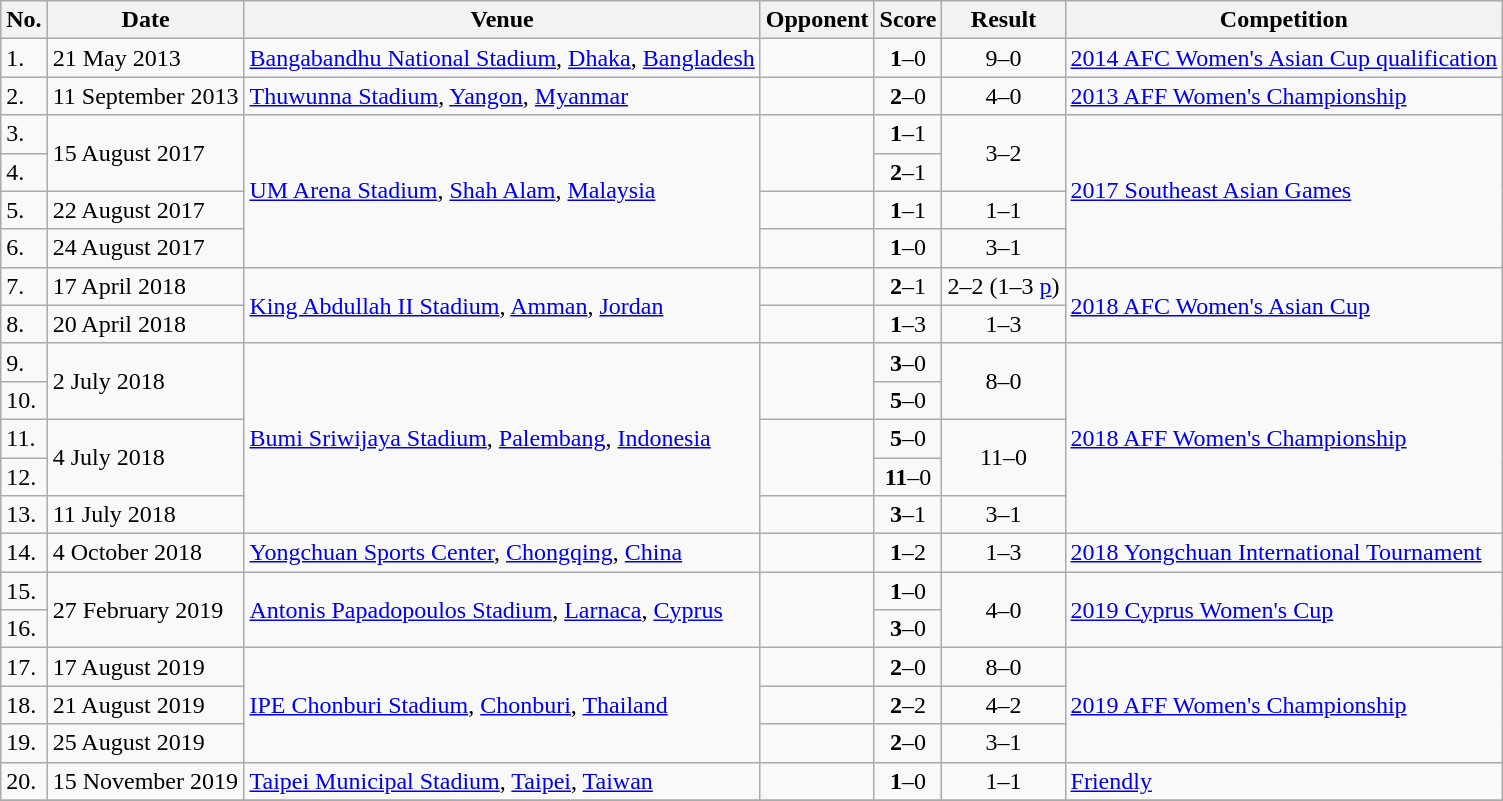<table class="wikitable">
<tr>
<th>No.</th>
<th>Date</th>
<th>Venue</th>
<th>Opponent</th>
<th>Score</th>
<th>Result</th>
<th>Competition</th>
</tr>
<tr>
<td>1.</td>
<td>21 May 2013</td>
<td><a href='#'>Bangabandhu National Stadium</a>, <a href='#'>Dhaka</a>, <a href='#'>Bangladesh</a></td>
<td></td>
<td align=center><strong>1</strong>–0</td>
<td align=center>9–0</td>
<td><a href='#'>2014 AFC Women's Asian Cup qualification</a></td>
</tr>
<tr>
<td>2.</td>
<td>11 September 2013</td>
<td><a href='#'>Thuwunna Stadium</a>, <a href='#'>Yangon</a>, <a href='#'>Myanmar</a></td>
<td></td>
<td align=center><strong>2</strong>–0</td>
<td align=center>4–0</td>
<td><a href='#'>2013 AFF Women's Championship</a></td>
</tr>
<tr>
<td>3.</td>
<td rowspan="2">15 August 2017</td>
<td rowspan="4"><a href='#'>UM Arena Stadium</a>, <a href='#'>Shah Alam</a>, <a href='#'>Malaysia</a></td>
<td rowspan="2"></td>
<td align=center><strong>1</strong>–1</td>
<td rowspan="2" align=center>3–2</td>
<td rowspan="4"><a href='#'>2017 Southeast Asian Games</a></td>
</tr>
<tr>
<td>4.</td>
<td align=center><strong>2</strong>–1</td>
</tr>
<tr>
<td>5.</td>
<td>22 August 2017</td>
<td></td>
<td align=center><strong>1</strong>–1</td>
<td align=center>1–1</td>
</tr>
<tr>
<td>6.</td>
<td>24 August 2017</td>
<td></td>
<td align=center><strong>1</strong>–0</td>
<td align=center>3–1</td>
</tr>
<tr>
<td>7.</td>
<td>17 April 2018</td>
<td rowspan=2><a href='#'>King Abdullah II Stadium</a>, <a href='#'>Amman</a>, <a href='#'>Jordan</a></td>
<td></td>
<td align=center><strong>2</strong>–1</td>
<td align=center>2–2  (1–3 <a href='#'>p</a>)</td>
<td rowspan=2><a href='#'>2018 AFC Women's Asian Cup</a></td>
</tr>
<tr>
<td>8.</td>
<td>20 April 2018</td>
<td></td>
<td align=center><strong>1</strong>–3</td>
<td align=center>1–3</td>
</tr>
<tr>
<td>9.</td>
<td rowspan=2>2 July 2018</td>
<td rowspan=5><a href='#'>Bumi Sriwijaya Stadium</a>, <a href='#'>Palembang</a>, <a href='#'>Indonesia</a></td>
<td rowspan=2></td>
<td align=center><strong>3</strong>–0</td>
<td rowspan=2 align=center>8–0</td>
<td rowspan=5><a href='#'>2018 AFF Women's Championship</a></td>
</tr>
<tr>
<td>10.</td>
<td align=center><strong>5</strong>–0</td>
</tr>
<tr>
<td>11.</td>
<td rowspan=2>4 July 2018</td>
<td rowspan=2></td>
<td align=center><strong>5</strong>–0</td>
<td rowspan=2 align=center>11–0</td>
</tr>
<tr>
<td>12.</td>
<td align=center><strong>11</strong>–0</td>
</tr>
<tr>
<td>13.</td>
<td>11 July 2018</td>
<td></td>
<td align=center><strong>3</strong>–1</td>
<td align=center>3–1</td>
</tr>
<tr>
<td>14.</td>
<td>4 October 2018</td>
<td><a href='#'>Yongchuan Sports Center</a>, <a href='#'>Chongqing</a>, <a href='#'>China</a></td>
<td></td>
<td align=center><strong>1</strong>–2</td>
<td align=center>1–3</td>
<td><a href='#'>2018 Yongchuan International Tournament</a></td>
</tr>
<tr>
<td>15.</td>
<td rowspan=2>27 February 2019</td>
<td rowspan=2><a href='#'>Antonis Papadopoulos Stadium</a>, <a href='#'>Larnaca</a>, <a href='#'>Cyprus</a></td>
<td rowspan=2></td>
<td align=center><strong>1</strong>–0</td>
<td rowspan=2 align=center>4–0</td>
<td rowspan=2><a href='#'>2019 Cyprus Women's Cup</a></td>
</tr>
<tr>
<td>16.</td>
<td align=center><strong>3</strong>–0</td>
</tr>
<tr>
<td>17.</td>
<td>17 August 2019</td>
<td rowspan=3><a href='#'>IPE Chonburi Stadium</a>, <a href='#'>Chonburi</a>, <a href='#'>Thailand</a></td>
<td></td>
<td align=center><strong>2</strong>–0</td>
<td align=center>8–0</td>
<td rowspan=3><a href='#'>2019 AFF Women's Championship</a></td>
</tr>
<tr>
<td>18.</td>
<td>21 August 2019</td>
<td></td>
<td align=center><strong>2</strong>–2</td>
<td align=center>4–2</td>
</tr>
<tr>
<td>19.</td>
<td>25 August 2019</td>
<td></td>
<td align=center><strong>2</strong>–0</td>
<td align=center>3–1</td>
</tr>
<tr>
<td>20.</td>
<td>15 November 2019</td>
<td><a href='#'>Taipei Municipal Stadium</a>, <a href='#'>Taipei</a>, <a href='#'>Taiwan</a></td>
<td></td>
<td align=center><strong>1</strong>–0</td>
<td align=center>1–1</td>
<td><a href='#'>Friendly</a></td>
</tr>
<tr>
</tr>
</table>
